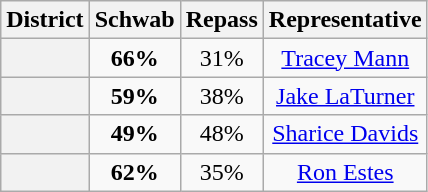<table class=wikitable>
<tr>
<th>District</th>
<th>Schwab</th>
<th>Repass</th>
<th>Representative</th>
</tr>
<tr align=center>
<th></th>
<td><strong>66%</strong></td>
<td>31%</td>
<td><a href='#'>Tracey Mann</a></td>
</tr>
<tr align=center>
<th></th>
<td><strong>59%</strong></td>
<td>38%</td>
<td><a href='#'>Jake LaTurner</a></td>
</tr>
<tr align=center>
<th></th>
<td><strong>49%</strong></td>
<td>48%</td>
<td><a href='#'>Sharice Davids</a></td>
</tr>
<tr align=center>
<th></th>
<td><strong>62%</strong></td>
<td>35%</td>
<td><a href='#'>Ron Estes</a></td>
</tr>
</table>
